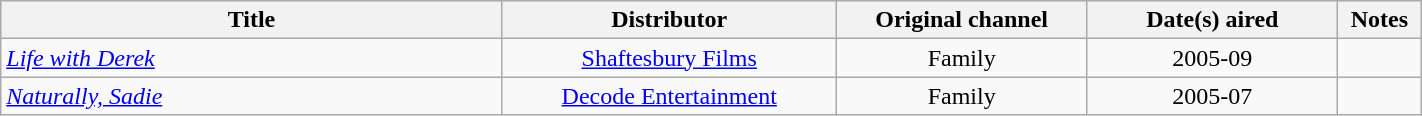<table class="wikitable plainrowheaders sortable" style="width:75%;text-align:center;">
<tr>
<th scope="col" style="width:30%;">Title</th>
<th scope="col" style="width:20%;">Distributor</th>
<th scope="col" style="width:15%;">Original channel</th>
<th scope="col" style="width:15%;">Date(s) aired</th>
<th class="unsortable" style="width:5%;">Notes</th>
</tr>
<tr>
<td scope="row" style="text-align:left;"><em><a href='#'>Life with Derek</a></em></td>
<td><a href='#'>Shaftesbury Films</a></td>
<td>Family</td>
<td>2005-09</td>
<td></td>
</tr>
<tr>
<td scope="row" style="text-align:left;"><em><a href='#'>Naturally, Sadie</a></em></td>
<td><a href='#'>Decode Entertainment</a></td>
<td>Family</td>
<td>2005-07</td>
<td></td>
</tr>
</table>
